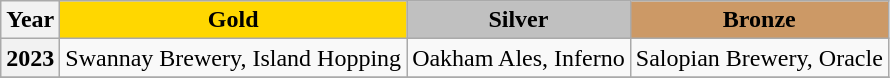<table class="wikitable">
<tr>
<th>Year</th>
<th style="background:gold;"><strong>Gold</strong></th>
<th style="background:silver;"><strong>Silver</strong></th>
<th style="background:#c96;"><strong>Bronze</strong></th>
</tr>
<tr>
<th>2023</th>
<td>Swannay Brewery, Island Hopping </td>
<td>Oakham Ales, Inferno</td>
<td>Salopian Brewery, Oracle</td>
</tr>
<tr>
</tr>
</table>
